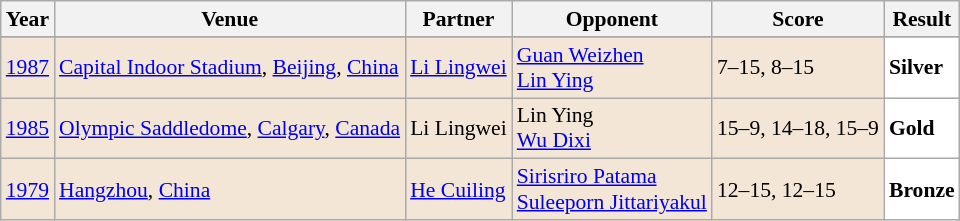<table class="sortable wikitable" style="font-size: 90%;">
<tr>
<th>Year</th>
<th>Venue</th>
<th>Partner</th>
<th>Opponent</th>
<th>Score</th>
<th>Result</th>
</tr>
<tr>
</tr>
<tr style="background:#F3E6D7">
<td align="center"><a href='#'>1987</a></td>
<td align="left"><a href='#'>Capital Indoor Stadium</a>, <a href='#'>Beijing</a>, <a href='#'>China</a></td>
<td align="left"> <a href='#'>Li Lingwei</a></td>
<td align="left"> <a href='#'>Guan Weizhen</a> <br>  <a href='#'>Lin Ying</a></td>
<td align="left">7–15, 8–15</td>
<td style="text-align:left; background:white"> <strong>Silver</strong></td>
</tr>
<tr style="background:#F3E6D7">
<td align="center"><a href='#'>1985</a></td>
<td align="left"><a href='#'>Olympic Saddledome</a>, <a href='#'>Calgary</a>, <a href='#'>Canada</a></td>
<td align="left"> Li Lingwei</td>
<td align="left"> Lin Ying <br>  <a href='#'>Wu Dixi</a></td>
<td align="left">15–9, 14–18, 15–9</td>
<td style="text-align:left; background:white"> <strong>Gold</strong></td>
</tr>
<tr style="background:#F3E6D7">
<td align="center"><a href='#'>1979</a></td>
<td align="left"><a href='#'>Hangzhou</a>, <a href='#'>China</a></td>
<td align="left"> <a href='#'>He Cuiling</a></td>
<td align="left"> <a href='#'>Sirisriro Patama</a> <br>  <a href='#'>Suleeporn Jittariyakul</a></td>
<td align="left">12–15, 12–15</td>
<td style="text-align:left; background:white"> <strong>Bronze</strong></td>
</tr>
</table>
